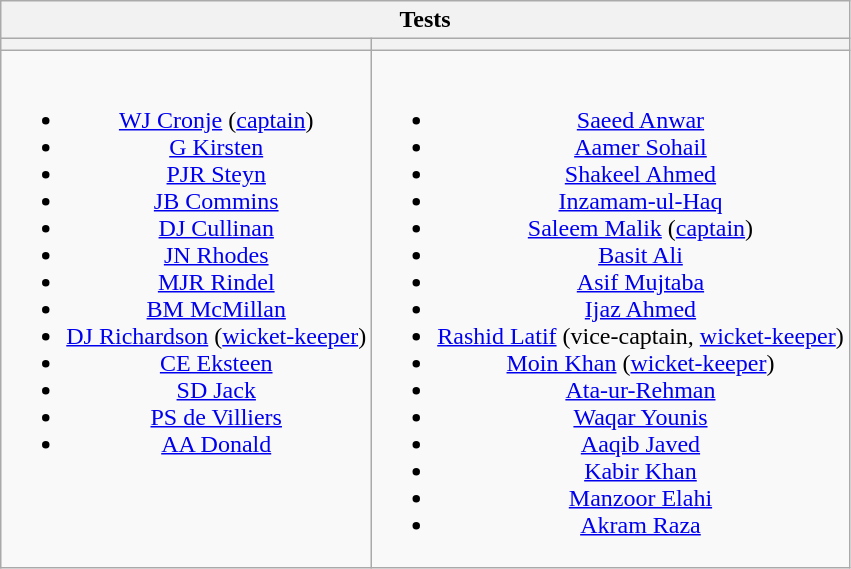<table class="wikitable" style="text-align:center">
<tr>
<th colspan="2">Tests</th>
</tr>
<tr>
<th></th>
<th></th>
</tr>
<tr style="vertical-align:top">
<td><br><ul><li><a href='#'>WJ Cronje</a> (<a href='#'>captain</a>)</li><li><a href='#'>G Kirsten</a></li><li><a href='#'>PJR Steyn</a></li><li><a href='#'>JB Commins</a></li><li><a href='#'>DJ Cullinan</a></li><li><a href='#'>JN Rhodes</a></li><li><a href='#'>MJR Rindel</a></li><li><a href='#'>BM McMillan</a></li><li><a href='#'>DJ Richardson</a> (<a href='#'>wicket-keeper</a>)</li><li><a href='#'>CE Eksteen</a></li><li><a href='#'>SD Jack</a></li><li><a href='#'>PS de Villiers</a></li><li><a href='#'>AA Donald</a></li></ul></td>
<td><br><ul><li><a href='#'>Saeed Anwar</a></li><li><a href='#'>Aamer Sohail</a></li><li><a href='#'>Shakeel Ahmed</a></li><li><a href='#'>Inzamam-ul-Haq</a></li><li><a href='#'>Saleem Malik</a> (<a href='#'>captain</a>)</li><li><a href='#'>Basit Ali</a></li><li><a href='#'>Asif Mujtaba</a></li><li><a href='#'>Ijaz Ahmed</a></li><li><a href='#'>Rashid Latif</a> (vice-captain, <a href='#'>wicket-keeper</a>)</li><li><a href='#'>Moin Khan</a> (<a href='#'>wicket-keeper</a>)</li><li><a href='#'>Ata-ur-Rehman</a></li><li><a href='#'>Waqar Younis</a></li><li><a href='#'>Aaqib Javed</a></li><li><a href='#'>Kabir Khan</a></li><li><a href='#'>Manzoor Elahi</a></li><li><a href='#'>Akram Raza</a></li></ul></td>
</tr>
</table>
